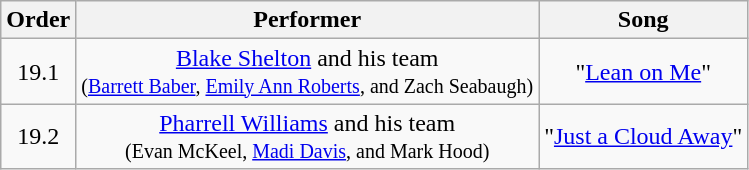<table class="wikitable" style="text-align:center;">
<tr>
<th>Order</th>
<th>Performer</th>
<th>Song</th>
</tr>
<tr>
<td>19.1</td>
<td><a href='#'>Blake Shelton</a> and his team <br><small>(<a href='#'>Barrett Baber</a>, <a href='#'>Emily Ann Roberts</a>, and Zach Seabaugh)</small></td>
<td>"<a href='#'>Lean on Me</a>"</td>
</tr>
<tr>
<td>19.2</td>
<td><a href='#'>Pharrell Williams</a> and his team <br><small>(Evan McKeel, <a href='#'>Madi Davis</a>, and Mark Hood)</small></td>
<td>"<a href='#'>Just a Cloud Away</a>"</td>
</tr>
</table>
